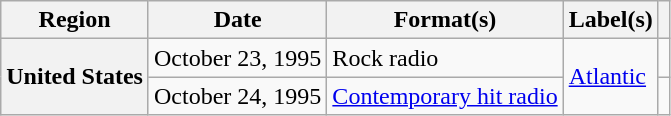<table class="wikitable plainrowheaders">
<tr>
<th scope="col">Region</th>
<th scope="col">Date</th>
<th scope="col">Format(s)</th>
<th scope="col">Label(s)</th>
<th scope="col"></th>
</tr>
<tr>
<th scope="row" rowspan="2">United States</th>
<td>October 23, 1995</td>
<td>Rock radio</td>
<td rowspan="2"><a href='#'>Atlantic</a></td>
<td></td>
</tr>
<tr>
<td>October 24, 1995</td>
<td><a href='#'>Contemporary hit radio</a></td>
<td></td>
</tr>
</table>
